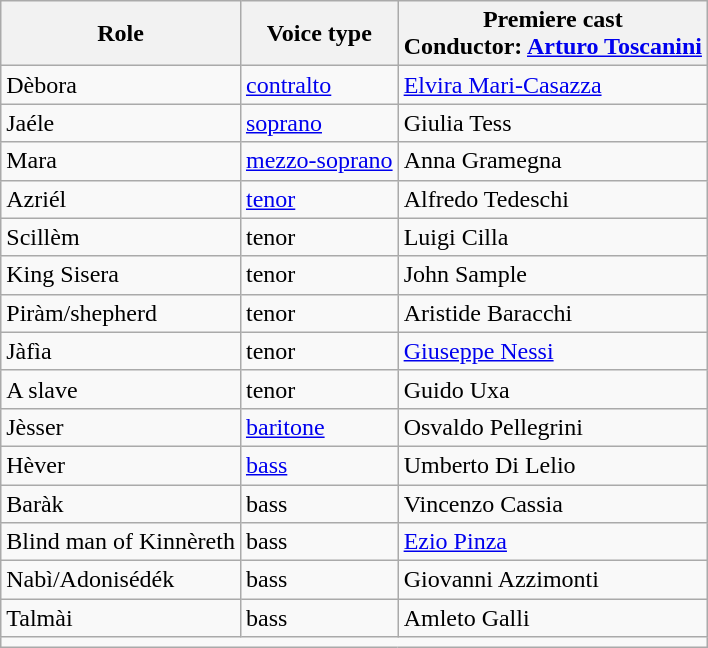<table class="wikitable">
<tr>
<th>Role</th>
<th>Voice type</th>
<th>Premiere cast<br>Conductor: <a href='#'>Arturo Toscanini</a></th>
</tr>
<tr>
<td>Dèbora</td>
<td><a href='#'>contralto</a></td>
<td><a href='#'>Elvira Mari-Casazza</a></td>
</tr>
<tr>
<td>Jaéle</td>
<td><a href='#'>soprano</a></td>
<td>Giulia Tess</td>
</tr>
<tr>
<td>Mara</td>
<td><a href='#'>mezzo-soprano</a></td>
<td>Anna Gramegna</td>
</tr>
<tr>
<td>Azriél</td>
<td><a href='#'>tenor</a></td>
<td>Alfredo Tedeschi</td>
</tr>
<tr>
<td>Scillèm</td>
<td>tenor</td>
<td>Luigi Cilla</td>
</tr>
<tr>
<td>King Sisera</td>
<td>tenor</td>
<td>John Sample</td>
</tr>
<tr>
<td>Piràm/shepherd</td>
<td>tenor</td>
<td>Aristide Baracchi</td>
</tr>
<tr>
<td>Jàfìa</td>
<td>tenor</td>
<td><a href='#'>Giuseppe Nessi</a></td>
</tr>
<tr>
<td>A slave</td>
<td>tenor</td>
<td>Guido Uxa</td>
</tr>
<tr>
<td>Jèsser</td>
<td><a href='#'>baritone</a></td>
<td>Osvaldo Pellegrini</td>
</tr>
<tr>
<td>Hèver</td>
<td><a href='#'>bass</a></td>
<td>Umberto Di Lelio</td>
</tr>
<tr>
<td>Baràk</td>
<td>bass</td>
<td>Vincenzo Cassia</td>
</tr>
<tr>
<td>Blind man of Kinnèreth</td>
<td>bass</td>
<td><a href='#'>Ezio Pinza</a></td>
</tr>
<tr>
<td>Nabì/Adonisédék</td>
<td>bass</td>
<td>Giovanni Azzimonti</td>
</tr>
<tr>
<td>Talmài</td>
<td>bass</td>
<td>Amleto Galli</td>
</tr>
<tr>
<td colspan="3"></td>
</tr>
</table>
